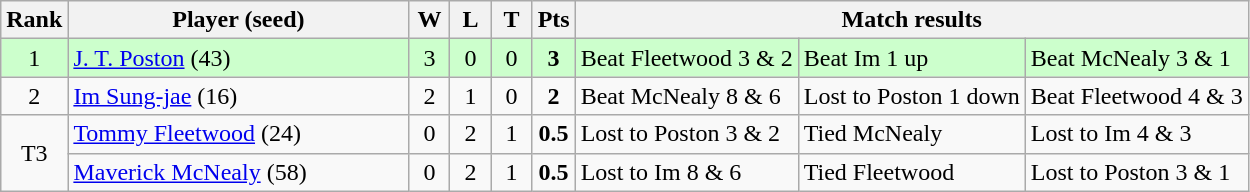<table class="wikitable" style="text-align:center">
<tr>
<th width="20">Rank</th>
<th width="220">Player (seed)</th>
<th width="20">W</th>
<th width="20">L</th>
<th width="20">T</th>
<th width="20">Pts</th>
<th colspan=3>Match results</th>
</tr>
<tr style="background:#cfc">
<td>1</td>
<td align=left> <a href='#'>J. T. Poston</a> (43)</td>
<td>3</td>
<td>0</td>
<td>0</td>
<td><strong>3</strong></td>
<td align=left>Beat Fleetwood 3 & 2</td>
<td align=left>Beat Im 1 up</td>
<td align=left>Beat McNealy 3 & 1</td>
</tr>
<tr>
<td>2</td>
<td align=left> <a href='#'>Im Sung-jae</a> (16)</td>
<td>2</td>
<td>1</td>
<td>0</td>
<td><strong>2</strong></td>
<td align=left>Beat McNealy 8 & 6</td>
<td align=left>Lost to Poston 1 down</td>
<td align=left>Beat Fleetwood 4 & 3</td>
</tr>
<tr>
<td rowspan=2>T3</td>
<td align=left> <a href='#'>Tommy Fleetwood</a> (24)</td>
<td>0</td>
<td>2</td>
<td>1</td>
<td><strong>0.5</strong></td>
<td align=left>Lost to Poston 3 & 2</td>
<td align=left>Tied McNealy</td>
<td align=left>Lost to Im 4 & 3</td>
</tr>
<tr>
<td align=left> <a href='#'>Maverick McNealy</a> (58)</td>
<td>0</td>
<td>2</td>
<td>1</td>
<td><strong>0.5</strong></td>
<td align=left>Lost to Im 8 & 6</td>
<td align=left>Tied Fleetwood</td>
<td align=left>Lost to Poston 3 & 1</td>
</tr>
</table>
